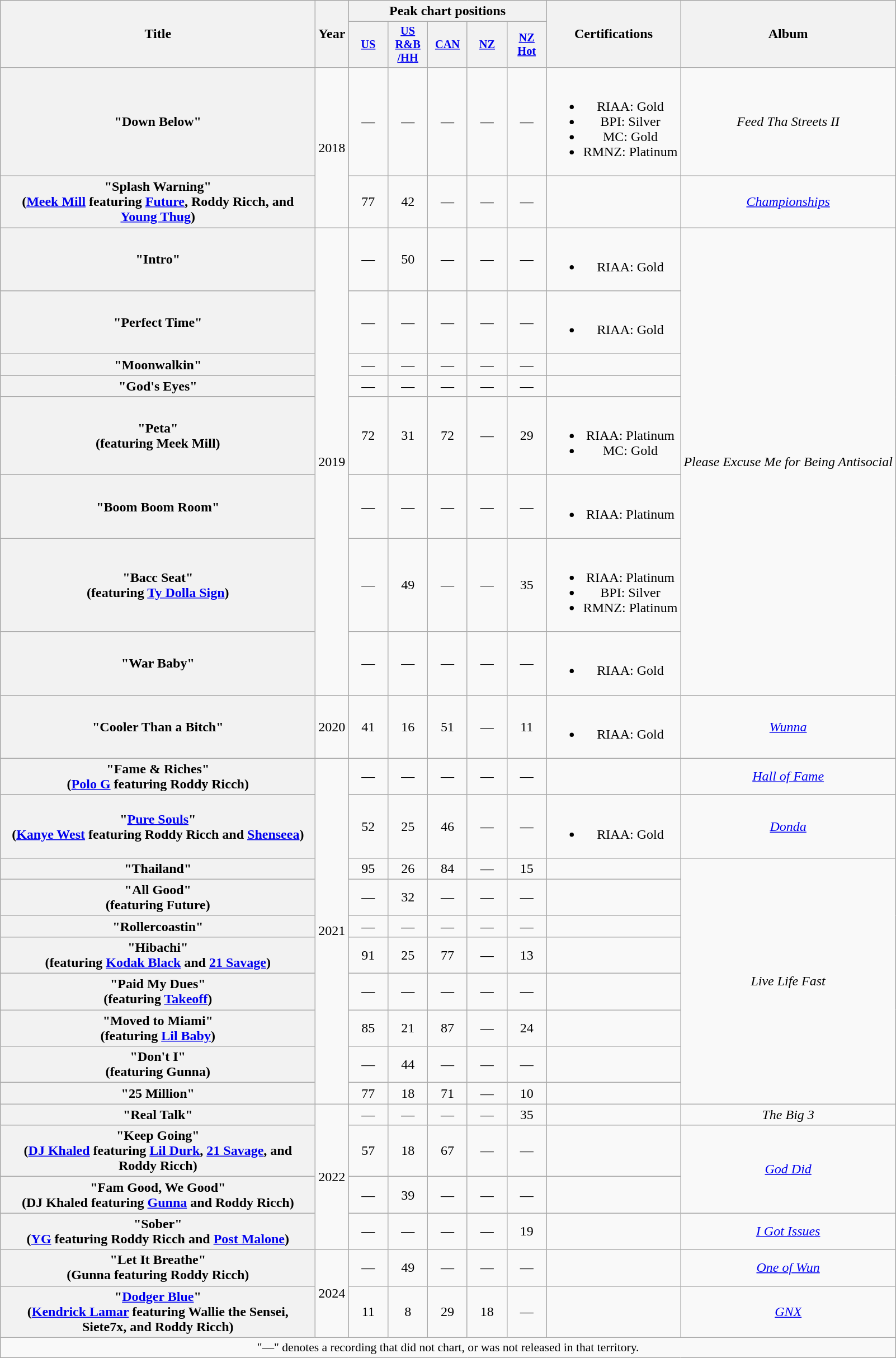<table class="wikitable plainrowheaders" style="text-align:center;">
<tr>
<th scope="col" rowspan="2" style="width:23em;">Title</th>
<th scope="col" rowspan="2" style="width:1em;">Year</th>
<th scope="col" colspan="5">Peak chart positions</th>
<th scope="col" rowspan="2">Certifications</th>
<th scope="col" rowspan="2">Album</th>
</tr>
<tr>
<th scope="col" style="width:3em;font-size:85%;"><a href='#'>US</a><br></th>
<th scope="col" style="width:3em;font-size:85%;"><a href='#'>US<br>R&B<br>/HH</a><br></th>
<th scope="col" style="width:3em;font-size:85%;"><a href='#'>CAN</a><br></th>
<th scope="col" style="width:3em;font-size:85%;"><a href='#'>NZ</a><br></th>
<th scope="col" style="width:3em;font-size:85%;"><a href='#'>NZ<br>Hot</a><br></th>
</tr>
<tr>
<th scope="row">"Down Below"</th>
<td rowspan="2">2018</td>
<td>—</td>
<td>—</td>
<td>—</td>
<td>—</td>
<td>—</td>
<td><br><ul><li>RIAA: Gold</li><li>BPI: Silver</li><li>MC: Gold</li><li>RMNZ: Platinum</li></ul></td>
<td><em>Feed Tha Streets II</em></td>
</tr>
<tr>
<th scope="row">"Splash Warning"<br><span>(<a href='#'>Meek Mill</a> featuring <a href='#'>Future</a>, Roddy Ricch, and <a href='#'>Young Thug</a>)</span></th>
<td>77</td>
<td>42</td>
<td>—</td>
<td>—</td>
<td>—</td>
<td></td>
<td><em><a href='#'>Championships</a></em></td>
</tr>
<tr>
<th scope="row">"Intro"</th>
<td rowspan="8">2019</td>
<td>—</td>
<td>50</td>
<td>—</td>
<td>—</td>
<td>—</td>
<td><br><ul><li>RIAA: Gold</li></ul></td>
<td rowspan="8"><em>Please Excuse Me for Being Antisocial</em></td>
</tr>
<tr>
<th scope="row">"Perfect Time"</th>
<td>—</td>
<td>—</td>
<td>—</td>
<td>—</td>
<td>—</td>
<td><br><ul><li>RIAA: Gold</li></ul></td>
</tr>
<tr>
<th scope="row">"Moonwalkin"<br></th>
<td>—</td>
<td>—</td>
<td>—</td>
<td>—</td>
<td>—</td>
<td></td>
</tr>
<tr>
<th scope="row">"God's Eyes"</th>
<td>—</td>
<td>—</td>
<td>—</td>
<td>—</td>
<td>—</td>
<td></td>
</tr>
<tr>
<th scope="row">"Peta"<br><span>(featuring Meek Mill)</span></th>
<td>72</td>
<td>31</td>
<td>72</td>
<td>—</td>
<td>29</td>
<td><br><ul><li>RIAA: Platinum</li><li>MC: Gold</li></ul></td>
</tr>
<tr>
<th scope="row">"Boom Boom Room"</th>
<td>—</td>
<td>—</td>
<td>—</td>
<td>—</td>
<td>—</td>
<td><br><ul><li>RIAA: Platinum</li></ul></td>
</tr>
<tr>
<th scope="row">"Bacc Seat"<br><span>(featuring <a href='#'>Ty Dolla Sign</a>)</span></th>
<td>—</td>
<td>49</td>
<td>—</td>
<td>—</td>
<td>35</td>
<td><br><ul><li>RIAA: Platinum</li><li>BPI: Silver</li><li>RMNZ: Platinum</li></ul></td>
</tr>
<tr>
<th scope="row">"War Baby"</th>
<td>—</td>
<td>—</td>
<td>—</td>
<td>—</td>
<td>—</td>
<td><br><ul><li>RIAA: Gold</li></ul></td>
</tr>
<tr>
<th scope="row">"Cooler Than a Bitch"<br></th>
<td>2020</td>
<td>41</td>
<td>16</td>
<td>51</td>
<td>—</td>
<td>11</td>
<td><br><ul><li>RIAA: Gold</li></ul></td>
<td><em><a href='#'>Wunna</a></em></td>
</tr>
<tr>
<th scope="row">"Fame & Riches"<br><span>(<a href='#'>Polo G</a> featuring Roddy Ricch)</span></th>
<td rowspan="10">2021</td>
<td>—</td>
<td>—</td>
<td>—</td>
<td>—</td>
<td>—</td>
<td></td>
<td><em><a href='#'>Hall of Fame</a></em></td>
</tr>
<tr>
<th scope="row">"<a href='#'>Pure Souls</a>"<br><span>(<a href='#'>Kanye West</a> featuring Roddy Ricch and <a href='#'>Shenseea</a>)</span></th>
<td>52</td>
<td>25</td>
<td>46</td>
<td>—</td>
<td>—</td>
<td><br><ul><li>RIAA: Gold</li></ul></td>
<td><em><a href='#'>Donda</a></em></td>
</tr>
<tr>
<th scope="row">"Thailand"</th>
<td>95</td>
<td>26</td>
<td>84</td>
<td>—</td>
<td>15</td>
<td></td>
<td rowspan="8"><em>Live Life Fast</em></td>
</tr>
<tr>
<th scope="row">"All Good"<br><span>(featuring Future)</span></th>
<td>—</td>
<td>32</td>
<td>—</td>
<td>—</td>
<td>—</td>
<td></td>
</tr>
<tr>
<th scope="row">"Rollercoastin"</th>
<td>—</td>
<td>—</td>
<td>—</td>
<td>—</td>
<td>—</td>
<td></td>
</tr>
<tr>
<th scope="row">"Hibachi"<br><span>(featuring <a href='#'>Kodak Black</a> and <a href='#'>21 Savage</a>)</span></th>
<td>91</td>
<td>25</td>
<td>77</td>
<td>—</td>
<td>13</td>
<td></td>
</tr>
<tr>
<th scope="row">"Paid My Dues"<br><span>(featuring <a href='#'>Takeoff</a>)</span></th>
<td>—</td>
<td>—</td>
<td>—</td>
<td>—</td>
<td>—</td>
<td></td>
</tr>
<tr>
<th scope="row">"Moved to Miami"<br><span>(featuring <a href='#'>Lil Baby</a>)</span></th>
<td>85</td>
<td>21</td>
<td>87</td>
<td>—</td>
<td>24</td>
<td></td>
</tr>
<tr>
<th scope="row">"Don't I"<br><span>(featuring Gunna)</span></th>
<td>—</td>
<td>44</td>
<td>—</td>
<td>—</td>
<td>—</td>
<td></td>
</tr>
<tr>
<th scope="row">"25 Million"</th>
<td>77</td>
<td>18</td>
<td>71</td>
<td>—</td>
<td>10</td>
<td></td>
</tr>
<tr>
<th scope="row">"Real Talk"</th>
<td rowspan="4">2022</td>
<td>—</td>
<td>—</td>
<td>—</td>
<td>—</td>
<td>35</td>
<td></td>
<td><em>The Big 3</em></td>
</tr>
<tr>
<th scope="row">"Keep Going"<br><span>(<a href='#'>DJ Khaled</a> featuring <a href='#'>Lil Durk</a>, <a href='#'>21 Savage</a>, and Roddy Ricch)</span></th>
<td>57</td>
<td>18</td>
<td>67</td>
<td>—</td>
<td>—</td>
<td></td>
<td rowspan="2"><em><a href='#'>God Did</a></em></td>
</tr>
<tr>
<th scope="row">"Fam Good, We Good"<br><span>(DJ Khaled featuring <a href='#'>Gunna</a>  and Roddy Ricch)</span></th>
<td>—</td>
<td>39</td>
<td>—</td>
<td>—</td>
<td>—</td>
<td></td>
</tr>
<tr>
<th scope="row">"Sober"<br><span>(<a href='#'>YG</a> featuring Roddy Ricch and <a href='#'>Post Malone</a>)</span></th>
<td>—</td>
<td>—</td>
<td>—</td>
<td>—</td>
<td>19</td>
<td></td>
<td><em><a href='#'>I Got Issues</a></em></td>
</tr>
<tr>
<th scope="row">"Let It Breathe"<br><span>(Gunna featuring Roddy Ricch)</span></th>
<td rowspan="2">2024</td>
<td>—</td>
<td>49</td>
<td>—</td>
<td>—</td>
<td>—</td>
<td></td>
<td><em><a href='#'>One of Wun</a></em></td>
</tr>
<tr>
<th scope="row">"<a href='#'>Dodger Blue</a>"<br><span>(<a href='#'>Kendrick Lamar</a> featuring Wallie the Sensei, Siete7x, and Roddy Ricch)</span></th>
<td>11</td>
<td>8</td>
<td>29</td>
<td>18<br></td>
<td>—</td>
<td></td>
<td><em><a href='#'>GNX</a></em></td>
</tr>
<tr>
<td colspan="20" style="font-size:90%">"—" denotes a recording that did not chart, or was not released in that territory.</td>
</tr>
</table>
